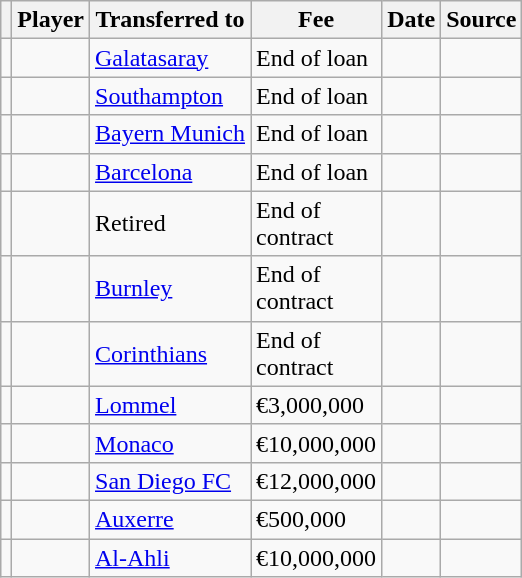<table class="wikitable plainrowheaders sortable">
<tr>
<th></th>
<th scope="col">Player</th>
<th>Transferred to</th>
<th style="width: 65px;">Fee</th>
<th scope="col">Date</th>
<th scope="col">Source</th>
</tr>
<tr>
<td align="center"></td>
<td></td>
<td> <a href='#'>Galatasaray</a></td>
<td>End of loan</td>
<td></td>
<td></td>
</tr>
<tr>
<td align="center"></td>
<td></td>
<td> <a href='#'>Southampton</a></td>
<td>End of loan</td>
<td></td>
<td></td>
</tr>
<tr>
<td align="center"></td>
<td></td>
<td> <a href='#'>Bayern Munich</a></td>
<td>End of loan</td>
<td></td>
<td></td>
</tr>
<tr>
<td align="center"></td>
<td></td>
<td> <a href='#'>Barcelona</a></td>
<td>End of loan</td>
<td></td>
<td></td>
</tr>
<tr>
<td align="center"></td>
<td></td>
<td>Retired</td>
<td>End of contract</td>
<td></td>
<td></td>
</tr>
<tr>
<td align="center"></td>
<td></td>
<td> <a href='#'>Burnley</a></td>
<td>End of contract</td>
<td></td>
<td></td>
</tr>
<tr>
<td align="center"></td>
<td></td>
<td> <a href='#'>Corinthians</a></td>
<td>End of contract</td>
<td></td>
<td></td>
</tr>
<tr>
<td align="center"></td>
<td></td>
<td> <a href='#'>Lommel</a></td>
<td>€3,000,000</td>
<td></td>
<td></td>
</tr>
<tr>
<td align="center"></td>
<td></td>
<td> <a href='#'>Monaco</a></td>
<td>€10,000,000</td>
<td></td>
<td></td>
</tr>
<tr>
<td align="center"></td>
<td></td>
<td> <a href='#'>San Diego FC</a></td>
<td>€12,000,000</td>
<td></td>
<td></td>
</tr>
<tr>
<td align="center"></td>
<td></td>
<td> <a href='#'>Auxerre</a></td>
<td>€500,000</td>
<td></td>
<td></td>
</tr>
<tr>
<td align="center"></td>
<td></td>
<td> <a href='#'>Al-Ahli</a></td>
<td>€10,000,000</td>
<td></td>
<td></td>
</tr>
</table>
